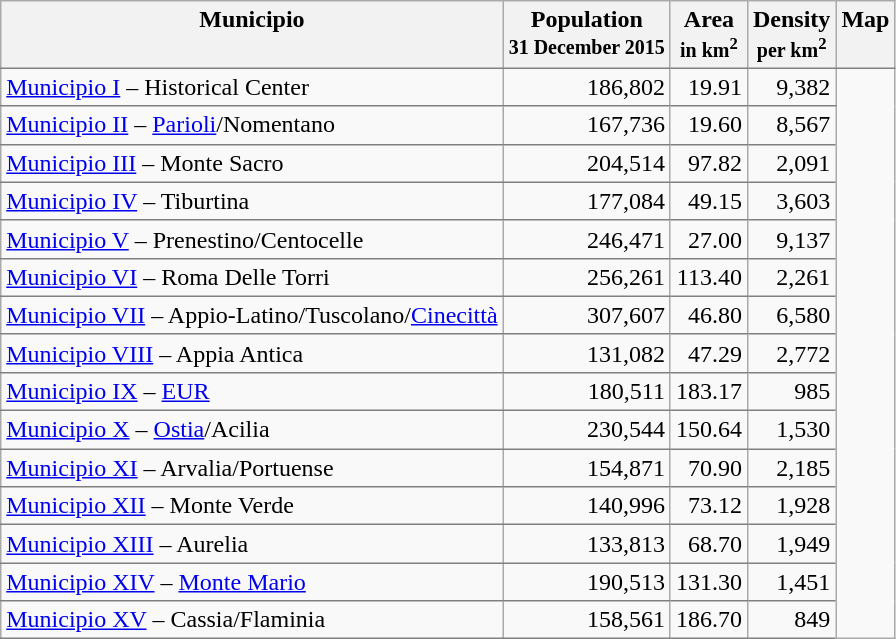<table class="sortable wikitable" style="float:left;">
<tr>
<th rowspan"1"  style="border-bottom:1px solid gray; vertical-align:top;" class="sortable">Municipio</th>
<th rowspan"1"  style="border-bottom:1px solid gray; vertical-align:top;" class="sortable">Population <br><small>31 December 2015</small></th>
<th rowspan"1"  style="border-bottom:1px solid gray; vertical-align:top;" class="sortable">Area <br><small>in km<sup>2</sup></small></th>
<th rowspan"1"  style="border-bottom:1px solid gray; vertical-align:top;" class="sortable">Density <br><small>per km<sup>2</sup></small></th>
<th rowspan"3"  style="border-bottom:1px solid gray; vertical-align:top;" class="unsortable">Map</th>
</tr>
<tr>
<td style="border-bottom:1px solid gray;"><a href='#'>Municipio I</a> – Historical Center</td>
<td style="border-bottom:1px solid gray; text-align:right;">186,802</td>
<td style="border-bottom:1px solid gray; text-align:right;">19.91</td>
<td style="border-bottom:1px solid gray; text-align:right;">9,382</td>
<td rowspan="15"></td>
</tr>
<tr>
<td style="border-bottom:1px solid gray;"><a href='#'>Municipio II</a> – <a href='#'>Parioli</a>/Nomentano</td>
<td style="border-bottom:1px solid gray; text-align:right;">167,736</td>
<td style="border-bottom:1px solid gray; text-align:right;">19.60</td>
<td style="border-bottom:1px solid gray; text-align:right;">8,567</td>
</tr>
<tr>
<td style="border-bottom:1px solid gray;"><a href='#'>Municipio III</a> – Monte Sacro</td>
<td style="border-bottom:1px solid gray; text-align:right;">204,514</td>
<td style="border-bottom:1px solid gray; text-align:right;">97.82</td>
<td style="border-bottom:1px solid gray; text-align:right;">2,091</td>
</tr>
<tr>
<td style="border-bottom:1px solid gray;"><a href='#'>Municipio IV</a> – Tiburtina</td>
<td style="border-bottom:1px solid gray; text-align:right;">177,084</td>
<td style="border-bottom:1px solid gray; text-align:right;">49.15</td>
<td style="border-bottom:1px solid gray; text-align:right;">3,603</td>
</tr>
<tr>
<td style="border-bottom:1px solid gray;"><a href='#'>Municipio V</a> – Prenestino/Centocelle</td>
<td style="border-bottom:1px solid gray; text-align:right;">246,471</td>
<td style="border-bottom:1px solid gray; text-align:right;">27.00</td>
<td style="border-bottom:1px solid gray; text-align:right;">9,137</td>
</tr>
<tr>
<td style="border-bottom:1px solid gray;"><a href='#'>Municipio VI</a> – Roma Delle Torri</td>
<td style="border-bottom:1px solid gray; text-align:right;">256,261</td>
<td style="border-bottom:1px solid gray; text-align:right;">113.40</td>
<td style="border-bottom:1px solid gray; text-align:right;">2,261</td>
</tr>
<tr>
<td style="border-bottom:1px solid gray;"><a href='#'>Municipio VII</a> – Appio-Latino/Tuscolano/<a href='#'>Cinecittà</a></td>
<td style="border-bottom:1px solid gray; text-align:right;">307,607</td>
<td style="border-bottom:1px solid gray; text-align:right;">46.80</td>
<td style="border-bottom:1px solid gray; text-align:right;">6,580</td>
</tr>
<tr>
<td style="border-bottom:1px solid gray;"><a href='#'>Municipio VIII</a> – Appia Antica</td>
<td style="border-bottom:1px solid gray; text-align:right;">131,082</td>
<td style="border-bottom:1px solid gray; text-align:right;">47.29</td>
<td style="border-bottom:1px solid gray; text-align:right;">2,772</td>
</tr>
<tr>
<td style="border-bottom:1px solid gray;"><a href='#'>Municipio IX</a> – <a href='#'>EUR</a></td>
<td style="border-bottom:1px solid gray; text-align:right;">180,511</td>
<td style="border-bottom:1px solid gray; text-align:right;">183.17</td>
<td style="border-bottom:1px solid gray; text-align:right;">985</td>
</tr>
<tr>
<td style="border-bottom:1px solid gray;"><a href='#'>Municipio X</a> – <a href='#'>Ostia</a>/Acilia</td>
<td style="border-bottom:1px solid gray; text-align:right;">230,544</td>
<td style="border-bottom:1px solid gray; text-align:right;">150.64</td>
<td style="border-bottom:1px solid gray; text-align:right;">1,530</td>
</tr>
<tr>
<td style="border-bottom:1px solid gray;"><a href='#'>Municipio XI</a> – Arvalia/Portuense</td>
<td style="border-bottom:1px solid gray; text-align:right;">154,871</td>
<td style="border-bottom:1px solid gray; text-align:right;">70.90</td>
<td style="border-bottom:1px solid gray; text-align:right;">2,185</td>
</tr>
<tr>
<td style="border-bottom:1px solid gray;"><a href='#'>Municipio XII</a> – Monte Verde</td>
<td style="border-bottom:1px solid gray; text-align:right;">140,996</td>
<td style="border-bottom:1px solid gray; text-align:right;">73.12</td>
<td style="border-bottom:1px solid gray; text-align:right;">1,928</td>
</tr>
<tr>
<td style="border-bottom:1px solid gray;"><a href='#'>Municipio XIII</a> – Aurelia</td>
<td style="border-bottom:1px solid gray; text-align:right;">133,813</td>
<td style="border-bottom:1px solid gray; text-align:right;">68.70</td>
<td style="border-bottom:1px solid gray; text-align:right;">1,949</td>
</tr>
<tr>
<td style="border-bottom:1px solid gray;"><a href='#'>Municipio XIV</a> – <a href='#'>Monte Mario</a></td>
<td style="border-bottom:1px solid gray; text-align:right;">190,513</td>
<td style="border-bottom:1px solid gray; text-align:right;">131.30</td>
<td style="border-bottom:1px solid gray; text-align:right;">1,451</td>
</tr>
<tr>
<td style="border-bottom:1px solid gray;"><a href='#'>Municipio XV</a> – Cassia/Flaminia</td>
<td style="border-bottom:1px solid gray; text-align:right;">158,561</td>
<td style="border-bottom:1px solid gray; text-align:right;">186.70</td>
<td style="border-bottom:1px solid gray; text-align:right;">849</td>
</tr>
</table>
